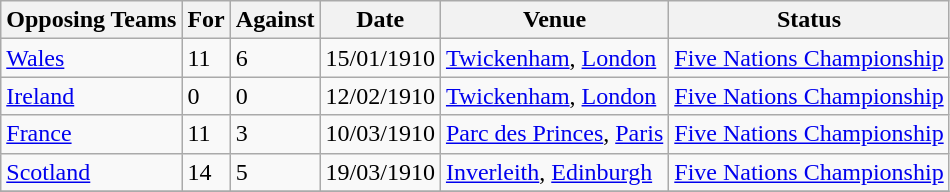<table class="wikitable">
<tr>
<th>Opposing Teams</th>
<th>For</th>
<th>Against</th>
<th>Date</th>
<th>Venue</th>
<th>Status</th>
</tr>
<tr>
<td><a href='#'>Wales</a></td>
<td>11</td>
<td>6</td>
<td>15/01/1910</td>
<td><a href='#'>Twickenham</a>, <a href='#'>London</a></td>
<td><a href='#'>Five Nations Championship</a></td>
</tr>
<tr>
<td><a href='#'>Ireland</a></td>
<td>0</td>
<td>0</td>
<td>12/02/1910</td>
<td><a href='#'>Twickenham</a>, <a href='#'>London</a></td>
<td><a href='#'>Five Nations Championship</a></td>
</tr>
<tr>
<td><a href='#'>France</a></td>
<td>11</td>
<td>3</td>
<td>10/03/1910</td>
<td><a href='#'>Parc des Princes</a>, <a href='#'>Paris</a></td>
<td><a href='#'>Five Nations Championship</a></td>
</tr>
<tr>
<td><a href='#'>Scotland</a></td>
<td>14</td>
<td>5</td>
<td>19/03/1910</td>
<td><a href='#'>Inverleith</a>, <a href='#'>Edinburgh</a></td>
<td><a href='#'>Five Nations Championship</a></td>
</tr>
<tr>
</tr>
</table>
